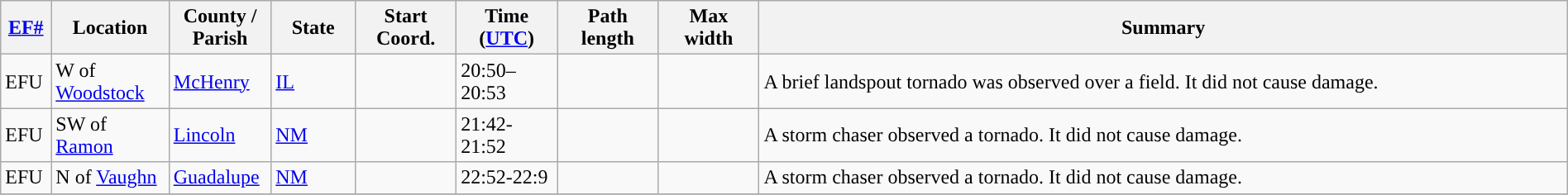<table class="wikitable sortable" style="width:100%;">
<tr>
<th scope="col"  style="width:3%; text-align:center;"><a href='#'>EF#</a></th>
<th scope="col"  style="width:7%; text-align:center;" class="unsortable">Location</th>
<th scope="col"  style="width:6%; text-align:center;" class="unsortable">County / Parish</th>
<th scope="col"  style="width:5%; text-align:center;">State</th>
<th scope="col"  style="width:6%; text-align:center;">Start Coord.</th>
<th scope="col"  style="width:6%; text-align:center;">Time (<a href='#'>UTC</a>)</th>
<th scope="col"  style="width:6%; text-align:center;">Path length</th>
<th scope="col"  style="width:6%; text-align:center;">Max width</th>
<th scope="col" class="unsortable" style="width:48%; text-align:center;">Summary</th>
</tr>
<tr>
<td>EFU</td>
<td>W of <a href='#'>Woodstock</a></td>
<td><a href='#'>McHenry</a></td>
<td><a href='#'>IL</a></td>
<td></td>
<td>20:50–20:53</td>
<td></td>
<td></td>
<td>A brief landspout tornado was observed over a field. It did not cause damage.</td>
</tr>
<tr>
<td>EFU</td>
<td>SW of <a href='#'>Ramon</a></td>
<td><a href='#'>Lincoln</a></td>
<td><a href='#'>NM</a></td>
<td></td>
<td>21:42-21:52</td>
<td></td>
<td></td>
<td>A storm chaser observed a tornado. It did not cause damage.</td>
</tr>
<tr>
<td>EFU</td>
<td>N of <a href='#'>Vaughn</a></td>
<td><a href='#'>Guadalupe</a></td>
<td><a href='#'>NM</a></td>
<td></td>
<td>22:52-22:9</td>
<td></td>
<td></td>
<td>A storm chaser observed a tornado. It did not cause damage.</td>
</tr>
<tr>
</tr>
</table>
